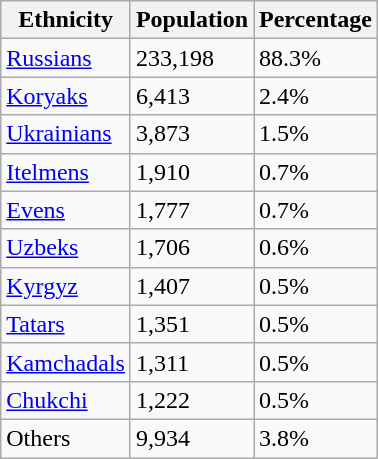<table class="wikitable">
<tr>
<th>Ethnicity</th>
<th>Population</th>
<th>Percentage</th>
</tr>
<tr>
<td><a href='#'>Russians</a></td>
<td>233,198</td>
<td>88.3%</td>
</tr>
<tr>
<td><a href='#'>Koryaks</a></td>
<td>6,413</td>
<td>2.4%</td>
</tr>
<tr>
<td><a href='#'>Ukrainians</a></td>
<td>3,873</td>
<td>1.5%</td>
</tr>
<tr>
<td><a href='#'>Itelmens</a></td>
<td>1,910</td>
<td>0.7%</td>
</tr>
<tr>
<td><a href='#'>Evens</a></td>
<td>1,777</td>
<td>0.7%</td>
</tr>
<tr>
<td><a href='#'>Uzbeks</a></td>
<td>1,706</td>
<td>0.6%</td>
</tr>
<tr>
<td><a href='#'>Kyrgyz</a></td>
<td>1,407</td>
<td>0.5%</td>
</tr>
<tr>
<td><a href='#'>Tatars</a></td>
<td>1,351</td>
<td>0.5%</td>
</tr>
<tr>
<td><a href='#'>Kamchadals</a></td>
<td>1,311</td>
<td>0.5%</td>
</tr>
<tr>
<td><a href='#'>Chukchi</a></td>
<td>1,222</td>
<td>0.5%</td>
</tr>
<tr>
<td>Others</td>
<td>9,934</td>
<td>3.8%</td>
</tr>
</table>
